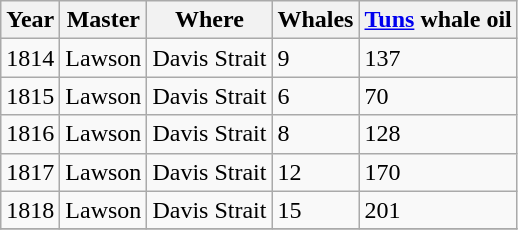<table class="sortable wikitable">
<tr>
<th>Year</th>
<th>Master</th>
<th>Where</th>
<th>Whales</th>
<th><a href='#'>Tuns</a> whale oil</th>
</tr>
<tr>
<td>1814</td>
<td>Lawson</td>
<td>Davis Strait</td>
<td>9</td>
<td>137</td>
</tr>
<tr>
<td>1815</td>
<td>Lawson</td>
<td>Davis Strait</td>
<td>6</td>
<td>70</td>
</tr>
<tr>
<td>1816</td>
<td>Lawson</td>
<td>Davis Strait</td>
<td>8</td>
<td>128</td>
</tr>
<tr>
<td>1817</td>
<td>Lawson</td>
<td>Davis Strait</td>
<td>12</td>
<td>170</td>
</tr>
<tr>
<td>1818</td>
<td>Lawson</td>
<td>Davis Strait</td>
<td>15</td>
<td>201</td>
</tr>
<tr>
</tr>
</table>
